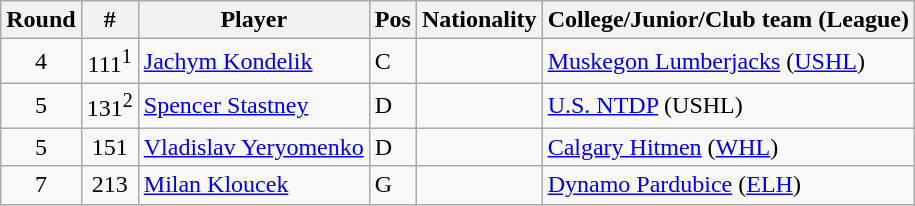<table class="wikitable">
<tr>
<th>Round</th>
<th>#</th>
<th>Player</th>
<th>Pos</th>
<th>Nationality</th>
<th>College/Junior/Club team (League)</th>
</tr>
<tr>
<td style="text-align:center;">4</td>
<td style="text-align:center;">111<sup>1</sup></td>
<td><a href='#'>Jachym Kondelik</a></td>
<td>C</td>
<td></td>
<td><a href='#'>Muskegon Lumberjacks</a> (<a href='#'>USHL</a>)</td>
</tr>
<tr>
<td style="text-align:center;">5</td>
<td style="text-align:center;">131<sup>2</sup></td>
<td><a href='#'>Spencer Stastney</a></td>
<td>D</td>
<td></td>
<td><a href='#'>U.S. NTDP</a> (USHL)</td>
</tr>
<tr>
<td style="text-align:center;">5</td>
<td style="text-align:center;">151</td>
<td><a href='#'>Vladislav Yeryomenko</a></td>
<td>D</td>
<td></td>
<td><a href='#'>Calgary Hitmen</a> (<a href='#'>WHL</a>)</td>
</tr>
<tr>
<td style="text-align:center;">7</td>
<td style="text-align:center;">213</td>
<td><a href='#'>Milan Kloucek</a></td>
<td>G</td>
<td></td>
<td><a href='#'>Dynamo Pardubice</a> (<a href='#'>ELH</a>)</td>
</tr>
</table>
